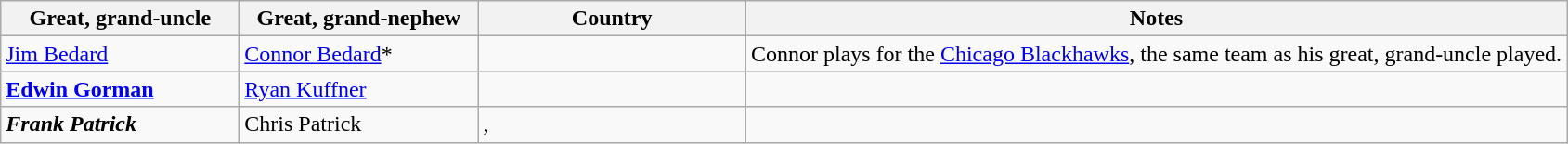<table class="wikitable sortable">
<tr>
<th style="width:164px;">Great, grand-uncle</th>
<th style="width:164px;">Great, grand-nephew</th>
<th style="width:185px;">Country</th>
<th style="width:*;">Notes</th>
</tr>
<tr>
<td><a href='#'>Jim Bedard</a></td>
<td><a href='#'>Connor Bedard</a>*</td>
<td></td>
<td>Connor plays for the <a href='#'>Chicago Blackhawks</a>, the same team as his great, grand-uncle played.</td>
</tr>
<tr>
<td><strong><a href='#'>Edwin Gorman</a></strong></td>
<td><a href='#'>Ryan Kuffner</a></td>
<td></td>
<td></td>
</tr>
<tr>
<td><strong><em>Frank Patrick</em></strong></td>
<td>Chris Patrick</td>
<td>, </td>
<td></td>
</tr>
</table>
